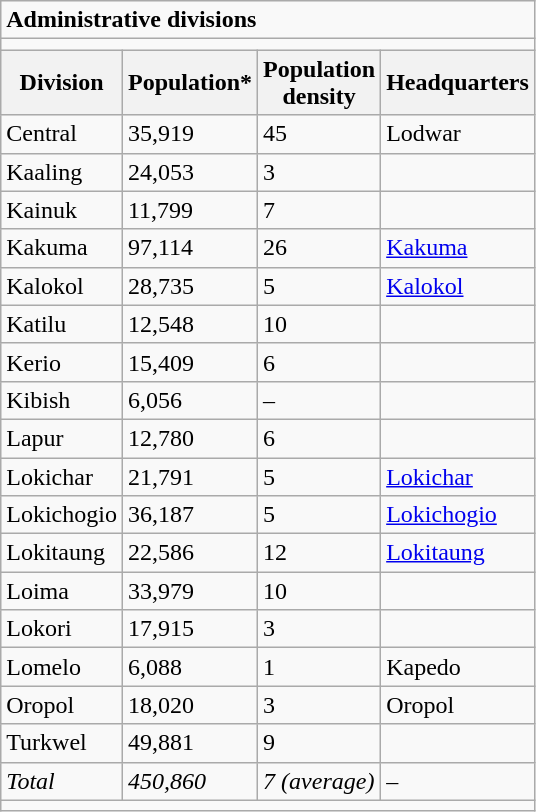<table class="wikitable">
<tr>
<td colspan="4"><strong>Administrative divisions</strong></td>
</tr>
<tr>
<td colspan="4"></td>
</tr>
<tr>
<th>Division</th>
<th>Population*</th>
<th>Population<br>density</th>
<th>Headquarters</th>
</tr>
<tr>
<td>Central</td>
<td>35,919</td>
<td>45</td>
<td>Lodwar</td>
</tr>
<tr>
<td>Kaaling</td>
<td>24,053</td>
<td>3</td>
<td></td>
</tr>
<tr>
<td>Kainuk</td>
<td>11,799</td>
<td>7</td>
<td></td>
</tr>
<tr>
<td>Kakuma</td>
<td>97,114</td>
<td>26</td>
<td><a href='#'>Kakuma</a></td>
</tr>
<tr>
<td>Kalokol</td>
<td>28,735</td>
<td>5</td>
<td><a href='#'>Kalokol</a></td>
</tr>
<tr>
<td>Katilu</td>
<td>12,548</td>
<td>10</td>
<td></td>
</tr>
<tr>
<td>Kerio</td>
<td>15,409</td>
<td>6</td>
<td></td>
</tr>
<tr>
<td>Kibish</td>
<td>6,056</td>
<td>–</td>
<td></td>
</tr>
<tr>
<td>Lapur</td>
<td>12,780</td>
<td>6</td>
<td></td>
</tr>
<tr>
<td>Lokichar</td>
<td>21,791</td>
<td>5</td>
<td><a href='#'>Lokichar</a></td>
</tr>
<tr>
<td>Lokichogio</td>
<td>36,187</td>
<td>5</td>
<td><a href='#'>Lokichogio</a></td>
</tr>
<tr>
<td>Lokitaung</td>
<td>22,586</td>
<td>12</td>
<td><a href='#'>Lokitaung</a></td>
</tr>
<tr>
<td>Loima</td>
<td>33,979</td>
<td>10</td>
<td></td>
</tr>
<tr>
<td>Lokori</td>
<td>17,915</td>
<td>3</td>
<td></td>
</tr>
<tr>
<td>Lomelo</td>
<td>6,088</td>
<td>1</td>
<td>Kapedo</td>
</tr>
<tr>
<td>Oropol</td>
<td>18,020</td>
<td>3</td>
<td>Oropol</td>
</tr>
<tr>
<td>Turkwel</td>
<td>49,881</td>
<td>9</td>
<td></td>
</tr>
<tr>
<td><em>Total</em></td>
<td><em>450,860</em></td>
<td><em>7 (average)</em></td>
<td>–</td>
</tr>
<tr>
<td colspan="4"></td>
</tr>
</table>
